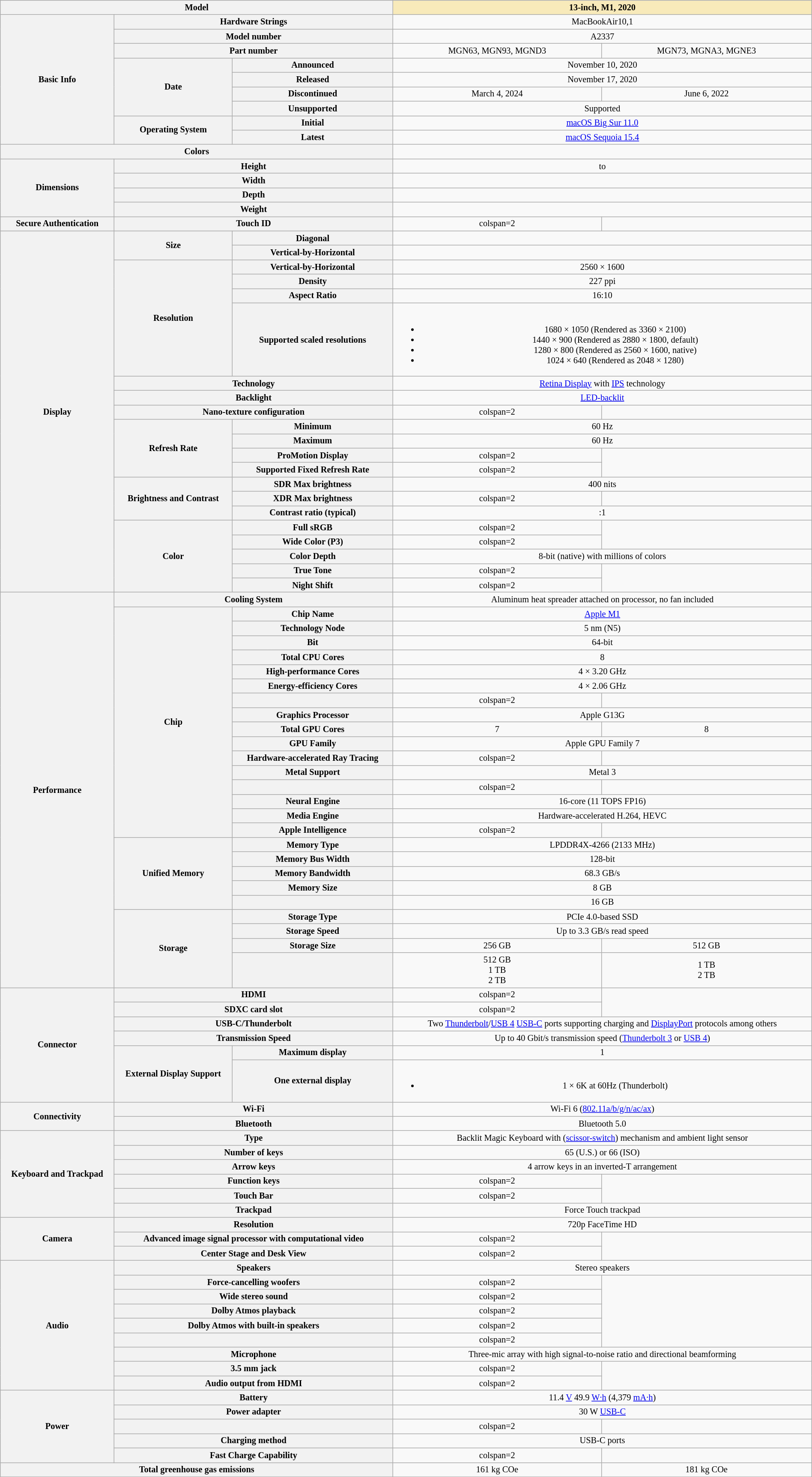<table class="wikitable collapsible" style="text-align:center; width:100%; font-size: 85%">
<tr>
<th scope="colgroup" colspan=3>Model</th>
<th scope="col" style="background-color:#f8eaba;" colspan=2>13-inch, M1, 2020</th>
</tr>
<tr>
<th scope="rowgroup" rowspan=9 >Basic Info</th>
<th scope="row" colspan=2 >Hardware Strings</th>
<td colspan=2>MacBookAir10,1</td>
</tr>
<tr>
<th scope="row" colspan=2 >Model number</th>
<td colspan=2>A2337</td>
</tr>
<tr>
<th scope="row" colspan=2 >Part number</th>
<td>MGN63, MGN93, MGND3</td>
<td>MGN73, MGNA3, MGNE3</td>
</tr>
<tr>
<th scope="rowgroup" rowspan=4 >Date</th>
<th scope="row" >Announced</th>
<td colspan=2>November 10, 2020</td>
</tr>
<tr>
<th scope="row" >Released</th>
<td colspan=2>November 17, 2020</td>
</tr>
<tr>
<th scope="row" >Discontinued</th>
<td>March 4, 2024</td>
<td>June 6, 2022</td>
</tr>
<tr>
<th scope="row" >Unsupported</th>
<td colspan=2>Supported</td>
</tr>
<tr>
<th scope="rowgroup" rowspan=2 >Operating System</th>
<th scope="row" >Initial</th>
<td colspan=2><a href='#'>macOS Big Sur 11.0</a></td>
</tr>
<tr>
<th scope="row" >Latest</th>
<td colspan=2><a href='#'>macOS Sequoia 15.4</a></td>
</tr>
<tr>
<th scope="row" colspan=3 >Colors</th>
<td colspan=4><span></span> <span></span> <span></span></td>
</tr>
<tr>
<th scope="rowgroup" rowspan=4 >Dimensions</th>
<th scope="row" colspan=2 >Height</th>
<td colspan=2> to </td>
</tr>
<tr>
<th scope="row" colspan=2 >Width</th>
<td colspan=2></td>
</tr>
<tr>
<th scope="row" colspan=2 >Depth</th>
<td colspan=2></td>
</tr>
<tr>
<th scope="row" colspan=2 >Weight</th>
<td colspan=2></td>
</tr>
<tr>
<th scope="rowgroup" rowspan=1 >Secure Authentication</th>
<th scope="row" colspan=2 >Touch ID</th>
<td>colspan=2 </td>
</tr>
<tr>
<th scope="rowgroup" rowspan=21 >Display</th>
<th scope="rowgroup" rowspan=2 >Size</th>
<th scope="row" >Diagonal</th>
<td colspan=2></td>
</tr>
<tr>
<th scope="row" >Vertical-by-Horizontal</th>
<td colspan=2></td>
</tr>
<tr>
<th scope="rowgroup" rowspan=4 >Resolution</th>
<th scope="row" >Vertical-by-Horizontal</th>
<td colspan=2>2560 × 1600</td>
</tr>
<tr>
<th scope="row" >Density</th>
<td colspan=2>227 ppi</td>
</tr>
<tr>
<th scope="row" >Aspect Ratio</th>
<td colspan=2>16:10</td>
</tr>
<tr>
<th scope="row" >Supported scaled resolutions</th>
<td colspan=2><br><ul><li>1680 × 1050 (Rendered as 3360 × 2100)</li><li>1440 × 900 (Rendered as 2880 × 1800, default)</li><li>1280 × 800 (Rendered as 2560 × 1600, native)</li><li>1024 × 640 (Rendered as 2048 × 1280)</li></ul></td>
</tr>
<tr>
<th scope="rowgroup" colspan=2 >Technology</th>
<td colspan=2><a href='#'>Retina Display</a> with <a href='#'>IPS</a> technology</td>
</tr>
<tr>
<th scope="rowgroup" colspan=2 >Backlight</th>
<td colspan=2><a href='#'>LED-backlit</a></td>
</tr>
<tr>
<th scope="rowgroup" colspan=2 >Nano-texture configuration</th>
<td>colspan=2 </td>
</tr>
<tr>
<th scope="rowgroup" rowspan=4 >Refresh Rate</th>
<th scope="row" >Minimum</th>
<td colspan=2>60 Hz</td>
</tr>
<tr>
<th scope="row" >Maximum</th>
<td colspan=2>60 Hz</td>
</tr>
<tr>
<th scope="row" >ProMotion Display</th>
<td>colspan=2 </td>
</tr>
<tr>
<th scope="row" >Supported Fixed Refresh Rate</th>
<td>colspan=2 </td>
</tr>
<tr>
<th scope="rowgroup" rowspan=3 >Brightness and Contrast</th>
<th scope="row" >SDR Max brightness</th>
<td colspan=2>400 nits</td>
</tr>
<tr>
<th scope="row" >XDR Max brightness</th>
<td>colspan=2 </td>
</tr>
<tr>
<th scope="row" >Contrast ratio (typical)</th>
<td colspan=2>:1</td>
</tr>
<tr>
<th scope="rowgroup" rowspan=5 >Color</th>
<th scope="row" >Full sRGB</th>
<td>colspan=2 </td>
</tr>
<tr>
<th scope="row" >Wide Color (P3)</th>
<td>colspan=2 </td>
</tr>
<tr>
<th scope="row" >Color Depth</th>
<td colspan=2>8-bit (native) with millions of colors</td>
</tr>
<tr>
<th scope="row" >True Tone</th>
<td>colspan=2 </td>
</tr>
<tr>
<th scope="row" >Night Shift</th>
<td>colspan=2 </td>
</tr>
<tr>
<th scope="rowgroup" rowspan=26 >Performance</th>
<th scope="rowgroup" colspan=2 >Cooling System</th>
<td colspan=2>Aluminum heat spreader attached on processor, no fan included</td>
</tr>
<tr>
<th scope="rowgroup" rowspan=16 >Chip</th>
<th scope="row" >Chip Name</th>
<td colspan=2><a href='#'>Apple M1</a></td>
</tr>
<tr>
<th scope="row" >Technology Node</th>
<td colspan=2>5 nm (N5)</td>
</tr>
<tr>
<th scope="row" >Bit</th>
<td colspan=2>64-bit</td>
</tr>
<tr>
<th scope="row" >Total CPU Cores</th>
<td colspan=2>8</td>
</tr>
<tr>
<th scope="row" >High-performance Cores</th>
<td colspan=2>4 × 3.20 GHz</td>
</tr>
<tr>
<th scope="row" >Energy-efficiency Cores</th>
<td colspan=2>4 × 2.06 GHz</td>
</tr>
<tr>
<th scope="row" ></th>
<td>colspan=2 </td>
</tr>
<tr>
<th scope="row" >Graphics Processor</th>
<td colspan=2>Apple G13G</td>
</tr>
<tr>
<th scope="row" >Total GPU Cores</th>
<td>7</td>
<td>8</td>
</tr>
<tr>
<th scope="row" >GPU Family</th>
<td colspan=2>Apple GPU Family 7</td>
</tr>
<tr>
<th scope="row" >Hardware-accelerated Ray Tracing</th>
<td>colspan=2 </td>
</tr>
<tr>
<th scope="row" >Metal Support</th>
<td colspan=2>Metal 3</td>
</tr>
<tr>
<th scope="row" ></th>
<td>colspan=2 </td>
</tr>
<tr>
<th scope="row" >Neural Engine</th>
<td colspan=2>16-core (11 TOPS FP16)</td>
</tr>
<tr>
<th scope="row" >Media Engine</th>
<td colspan=2>Hardware-accelerated H.264, HEVC</td>
</tr>
<tr>
<th scope="row" >Apple Intelligence</th>
<td>colspan=2 </td>
</tr>
<tr>
<th scope="rowgroup" rowspan=5 >Unified Memory</th>
<th scope="row" >Memory Type</th>
<td colspan=2>LPDDR4X-4266 (2133 MHz)</td>
</tr>
<tr>
<th scope="row" >Memory Bus Width</th>
<td colspan=2>128-bit</td>
</tr>
<tr>
<th scope="row" >Memory Bandwidth</th>
<td colspan=2>68.3 GB/s</td>
</tr>
<tr>
<th scope="row" >Memory Size</th>
<td colspan=2>8 GB</td>
</tr>
<tr>
<th scope="row" ></th>
<td colspan=2>16 GB</td>
</tr>
<tr>
<th scope="rowgroup" rowspan=4 >Storage</th>
<th scope="row" >Storage Type</th>
<td colspan=2>PCIe 4.0-based SSD</td>
</tr>
<tr>
<th scope="row" >Storage Speed</th>
<td colspan=2>Up to 3.3 GB/s read speed</td>
</tr>
<tr>
<th scope="row" >Storage Size</th>
<td>256 GB</td>
<td>512 GB</td>
</tr>
<tr>
<th scope="row" ></th>
<td>512 GB<br>1 TB<br>2 TB</td>
<td>1 TB<br>2 TB</td>
</tr>
<tr>
<th scope="rowgroup" rowspan=6 >Connector</th>
<th scope="rowgroup" colspan=2 >HDMI</th>
<td>colspan=2 </td>
</tr>
<tr>
<th scope="rowgroup" colspan=2 >SDXC card slot</th>
<td>colspan=2 </td>
</tr>
<tr>
<th scope="rowgroup" colspan=2 >USB-C/Thunderbolt</th>
<td colspan=2>Two <a href='#'>Thunderbolt</a>/<a href='#'>USB 4</a> <a href='#'>USB-C</a> ports supporting charging and <a href='#'>DisplayPort</a> protocols among others</td>
</tr>
<tr>
<th scope="rowgroup" colspan=2 >Transmission Speed</th>
<td colspan=2>Up to 40 Gbit/s transmission speed (<a href='#'>Thunderbolt 3</a> or <a href='#'>USB 4</a>)</td>
</tr>
<tr>
<th scope="rowgroup" rowspan=2 >External Display Support </th>
<th scope="row" >Maximum display</th>
<td colspan=2>1</td>
</tr>
<tr>
<th scope="row" >One external display</th>
<td colspan=2><br><ul><li>1 × 6K at 60Hz (Thunderbolt)</li></ul></td>
</tr>
<tr>
<th scope="rowgroup" rowspan=2 >Connectivity</th>
<th scope="rowgroup" colspan=2 >Wi-Fi</th>
<td colspan=2>Wi-Fi 6 (<a href='#'>802.11a/b/g/n/ac/ax</a>)</td>
</tr>
<tr>
<th scope="rowgroup" colspan=2 >Bluetooth</th>
<td colspan=2>Bluetooth 5.0</td>
</tr>
<tr>
<th scope="rowgroup" rowspan=6 >Keyboard and Trackpad</th>
<th scope="rowgroup" colspan=2 >Type</th>
<td colspan=2>Backlit Magic Keyboard with (<a href='#'>scissor-switch</a>) mechanism and ambient light sensor</td>
</tr>
<tr>
<th scope="rowgroup" colspan=2 >Number of keys</th>
<td colspan=2>65 (U.S.) or 66 (ISO)</td>
</tr>
<tr>
<th scope="rowgroup" colspan=2 >Arrow keys</th>
<td colspan=2>4 arrow keys in an inverted-T arrangement</td>
</tr>
<tr>
<th scope="rowgroup" colspan=2 >Function keys</th>
<td>colspan=2 </td>
</tr>
<tr>
<th scope="rowgroup" colspan=2 >Touch Bar</th>
<td>colspan=2 </td>
</tr>
<tr>
<th scope="rowgroup" colspan=2 >Trackpad</th>
<td colspan=2>Force Touch trackpad</td>
</tr>
<tr>
<th scope="rowgroup" rowspan=3 >Camera</th>
<th scope="rowgroup" colspan=2 >Resolution</th>
<td colspan=2>720p FaceTime HD</td>
</tr>
<tr>
<th scope="rowgroup" colspan=2 >Advanced image signal processor with computational video</th>
<td>colspan=2 </td>
</tr>
<tr>
<th scope="rowgroup" colspan=2 >Center Stage and Desk View</th>
<td>colspan=2 </td>
</tr>
<tr>
<th scope="rowgroup" rowspan=9 >Audio</th>
<th scope="rowgroup" colspan=2 >Speakers</th>
<td colspan=4>Stereo speakers</td>
</tr>
<tr>
<th scope="rowgroup" colspan=2 >Force-cancelling woofers</th>
<td>colspan=2 </td>
</tr>
<tr>
<th scope="rowgroup" colspan=2 >Wide stereo sound</th>
<td>colspan=2 </td>
</tr>
<tr>
<th scope="rowgroup" colspan=2 >Dolby Atmos playback</th>
<td>colspan=2 </td>
</tr>
<tr>
<th scope="rowgroup" colspan=2 >Dolby Atmos with built-in speakers</th>
<td>colspan=2 </td>
</tr>
<tr>
<th scope="rowgroup" colspan=2 ></th>
<td>colspan=2 </td>
</tr>
<tr>
<th scope="rowgroup" colspan=2 >Microphone</th>
<td colspan=4>Three-mic array with high signal-to-noise ratio and directional beamforming</td>
</tr>
<tr>
<th scope="rowgroup" colspan=2 >3.5 mm jack</th>
<td>colspan=2 </td>
</tr>
<tr>
<th scope="rowgroup" colspan=2 >Audio output from HDMI</th>
<td>colspan=2 </td>
</tr>
<tr>
<th scope="rowgroup" rowspan=5 >Power</th>
<th scope="rowgroup" colspan=2 >Battery</th>
<td colspan=2>11.4 <a href='#'>V</a> 49.9 <a href='#'>W·h</a> (4,379 <a href='#'>mA·h</a>)</td>
</tr>
<tr>
<th scope="rowgroup" colspan=2 >Power adapter</th>
<td colspan=2>30 W <a href='#'>USB-C</a></td>
</tr>
<tr>
<th colspan="2" ></th>
<td>colspan=2 </td>
</tr>
<tr>
<th scope="rowgroup" colspan=2 >Charging method</th>
<td colspan=2>USB-C ports</td>
</tr>
<tr>
<th scope="rowgroup" colspan=2 >Fast Charge Capability</th>
<td>colspan=2 </td>
</tr>
<tr>
<th colspan="3" >Total greenhouse gas emissions</th>
<td>161 kg COe</td>
<td>181 kg COe</td>
</tr>
</table>
